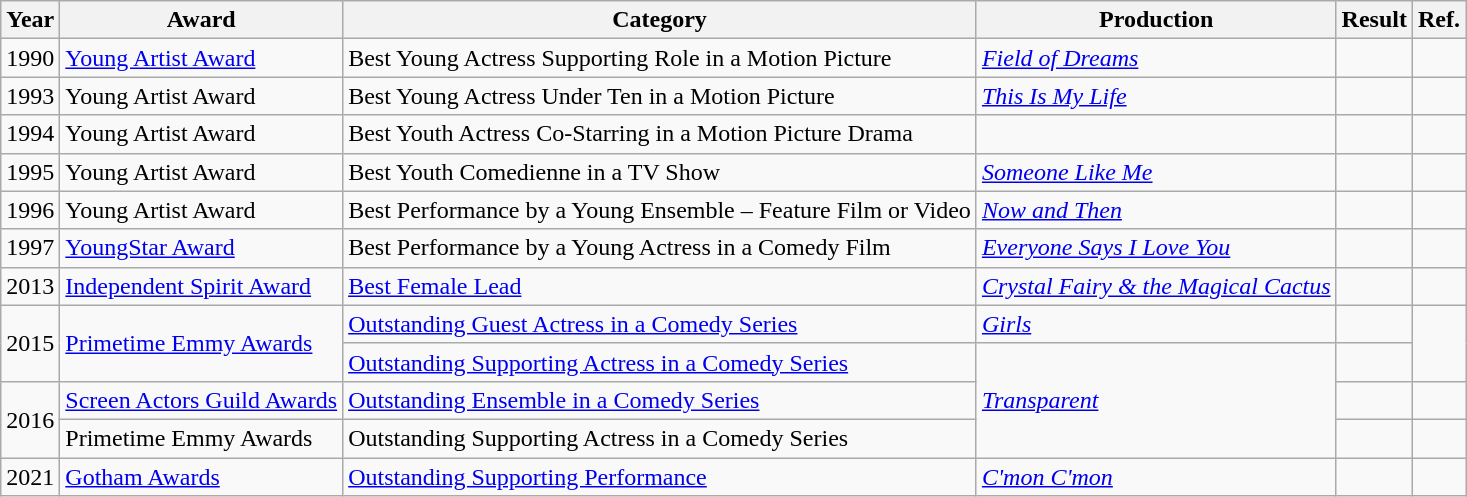<table class="wikitable sortable">
<tr>
<th>Year</th>
<th>Award</th>
<th>Category</th>
<th>Production</th>
<th>Result</th>
<th class=unsortable>Ref.</th>
</tr>
<tr>
<td>1990</td>
<td><a href='#'>Young Artist Award</a></td>
<td>Best Young Actress Supporting Role in a Motion Picture</td>
<td><em><a href='#'>Field of Dreams</a></em></td>
<td></td>
<td></td>
</tr>
<tr>
<td>1993</td>
<td>Young Artist Award</td>
<td>Best Young Actress Under Ten in a Motion Picture</td>
<td><em><a href='#'>This Is My Life</a></em></td>
<td></td>
<td></td>
</tr>
<tr>
<td>1994</td>
<td>Young Artist Award</td>
<td>Best Youth Actress Co-Starring in a Motion Picture Drama</td>
<td><em></em></td>
<td></td>
<td></td>
</tr>
<tr>
<td>1995</td>
<td>Young Artist Award</td>
<td>Best Youth Comedienne in a TV Show</td>
<td><em><a href='#'>Someone Like Me</a></em></td>
<td></td>
<td></td>
</tr>
<tr>
<td>1996</td>
<td>Young Artist Award</td>
<td>Best Performance by a Young Ensemble – Feature Film or Video</td>
<td><em><a href='#'>Now and Then</a></em></td>
<td></td>
<td></td>
</tr>
<tr>
<td>1997</td>
<td><a href='#'>YoungStar Award</a></td>
<td>Best Performance by a Young Actress in a Comedy Film</td>
<td><em><a href='#'>Everyone Says I Love You</a></em></td>
<td></td>
<td></td>
</tr>
<tr>
<td>2013</td>
<td><a href='#'>Independent Spirit Award</a></td>
<td><a href='#'>Best Female Lead</a></td>
<td><em><a href='#'>Crystal Fairy & the Magical Cactus</a></em></td>
<td></td>
<td></td>
</tr>
<tr>
<td rowspan="2">2015</td>
<td rowspan="2"><a href='#'>Primetime Emmy Awards</a></td>
<td><a href='#'>Outstanding Guest Actress in a Comedy Series</a></td>
<td><em><a href='#'>Girls</a></em></td>
<td></td>
<td rowspan="2"></td>
</tr>
<tr>
<td><a href='#'>Outstanding Supporting Actress in a Comedy Series</a></td>
<td rowspan="3"><em><a href='#'>Transparent</a></em></td>
<td></td>
</tr>
<tr>
<td rowspan="2">2016</td>
<td><a href='#'>Screen Actors Guild Awards</a></td>
<td><a href='#'>Outstanding Ensemble in a Comedy Series</a></td>
<td></td>
<td></td>
</tr>
<tr>
<td>Primetime Emmy Awards</td>
<td>Outstanding Supporting Actress in a Comedy Series</td>
<td></td>
<td></td>
</tr>
<tr>
<td>2021</td>
<td><a href='#'>Gotham Awards</a></td>
<td><a href='#'>Outstanding Supporting Performance</a></td>
<td><em><a href='#'>C'mon C'mon</a></em></td>
<td></td>
<td></td>
</tr>
</table>
